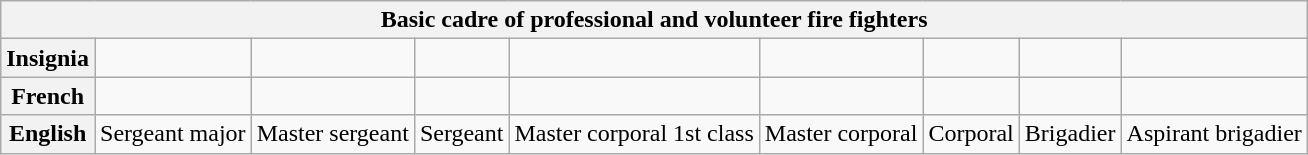<table class="wikitable">
<tr>
<th colspan="9">Basic cadre of professional and volunteer fire fighters<br></th>
</tr>
<tr style="text-align:center;">
<th>Insignia</th>
<td></td>
<td></td>
<td></td>
<td></td>
<td></td>
<td></td>
<td></td>
<td></td>
</tr>
<tr style="text-align:center;">
<th>French</th>
<td></td>
<td></td>
<td></td>
<td></td>
<td></td>
<td></td>
<td></td>
<td></td>
</tr>
<tr style="text-align:center;">
<th>English</th>
<td>Sergeant major</td>
<td>Master sergeant</td>
<td>Sergeant</td>
<td>Master corporal 1st class</td>
<td>Master corporal</td>
<td>Corporal</td>
<td>Brigadier</td>
<td>Aspirant brigadier</td>
</tr>
</table>
